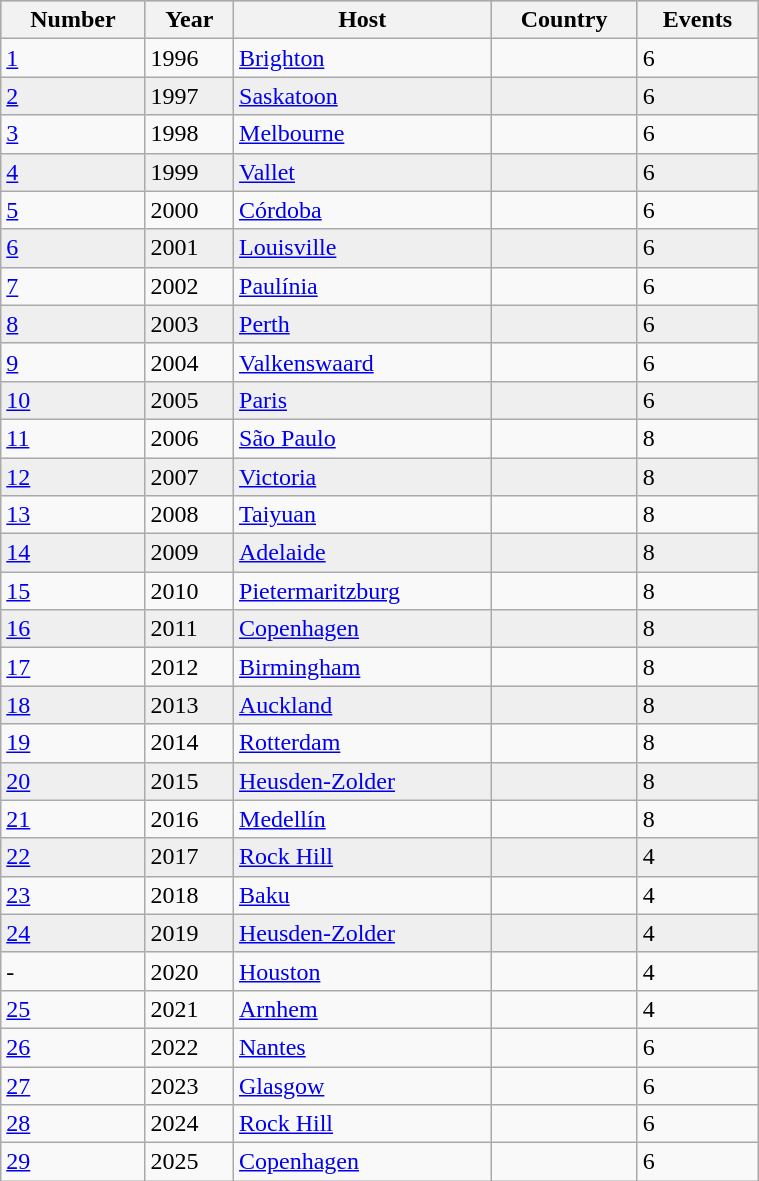<table class="wikitable" width="40%">
<tr bgcolor="lightsteelblue">
<th align=center>Number</th>
<th align=center>Year</th>
<th align=center>Host</th>
<th align=center>Country</th>
<th align=center>Events</th>
</tr>
<tr>
<td><a href='#'>1</a></td>
<td>1996</td>
<td><a href='#'>Brighton</a></td>
<td></td>
<td>6</td>
</tr>
<tr bgcolor="efefef">
<td><a href='#'>2</a></td>
<td>1997</td>
<td><a href='#'>Saskatoon</a></td>
<td></td>
<td>6</td>
</tr>
<tr>
<td><a href='#'>3</a></td>
<td>1998</td>
<td><a href='#'>Melbourne</a></td>
<td></td>
<td>6</td>
</tr>
<tr bgcolor="efefef">
<td><a href='#'>4</a></td>
<td>1999</td>
<td><a href='#'>Vallet</a></td>
<td></td>
<td>6</td>
</tr>
<tr>
<td><a href='#'>5</a></td>
<td>2000</td>
<td><a href='#'>Córdoba</a></td>
<td></td>
<td>6</td>
</tr>
<tr bgcolor="efefef">
<td><a href='#'>6</a></td>
<td>2001</td>
<td><a href='#'>Louisville</a></td>
<td></td>
<td>6</td>
</tr>
<tr>
<td><a href='#'>7</a></td>
<td>2002</td>
<td><a href='#'>Paulínia</a></td>
<td></td>
<td>6</td>
</tr>
<tr bgcolor="efefef">
<td><a href='#'>8</a></td>
<td>2003</td>
<td><a href='#'>Perth</a></td>
<td></td>
<td>6</td>
</tr>
<tr>
<td><a href='#'>9</a></td>
<td>2004</td>
<td><a href='#'>Valkenswaard</a></td>
<td></td>
<td>6</td>
</tr>
<tr bgcolor="efefef">
<td><a href='#'>10</a></td>
<td>2005</td>
<td><a href='#'>Paris</a></td>
<td></td>
<td>6</td>
</tr>
<tr>
<td><a href='#'>11</a></td>
<td>2006</td>
<td><a href='#'>São Paulo</a></td>
<td></td>
<td>8</td>
</tr>
<tr bgcolor="efefef">
<td><a href='#'>12</a></td>
<td>2007</td>
<td><a href='#'>Victoria</a></td>
<td></td>
<td>8</td>
</tr>
<tr>
<td><a href='#'>13</a></td>
<td>2008</td>
<td><a href='#'>Taiyuan</a></td>
<td></td>
<td>8</td>
</tr>
<tr bgcolor="efefef">
<td><a href='#'>14</a></td>
<td>2009</td>
<td><a href='#'>Adelaide</a></td>
<td></td>
<td>8</td>
</tr>
<tr>
<td><a href='#'>15</a></td>
<td>2010</td>
<td><a href='#'>Pietermaritzburg</a></td>
<td></td>
<td>8</td>
</tr>
<tr bgcolor="efefef">
<td><a href='#'>16</a></td>
<td>2011</td>
<td><a href='#'>Copenhagen</a></td>
<td></td>
<td>8</td>
</tr>
<tr>
<td><a href='#'>17</a></td>
<td>2012</td>
<td><a href='#'>Birmingham</a></td>
<td></td>
<td>8</td>
</tr>
<tr bgcolor="efefef">
<td><a href='#'>18</a></td>
<td>2013</td>
<td><a href='#'>Auckland</a></td>
<td></td>
<td>8</td>
</tr>
<tr>
<td><a href='#'>19</a></td>
<td>2014</td>
<td><a href='#'>Rotterdam</a></td>
<td></td>
<td>8</td>
</tr>
<tr bgcolor="efefef">
<td><a href='#'>20</a></td>
<td>2015</td>
<td><a href='#'>Heusden-Zolder</a></td>
<td></td>
<td>8</td>
</tr>
<tr>
<td><a href='#'>21</a></td>
<td>2016</td>
<td><a href='#'>Medellín</a></td>
<td></td>
<td>8</td>
</tr>
<tr bgcolor="efefef">
<td><a href='#'>22</a></td>
<td>2017</td>
<td><a href='#'>Rock Hill</a></td>
<td></td>
<td>4</td>
</tr>
<tr>
<td><a href='#'>23</a></td>
<td>2018</td>
<td><a href='#'>Baku</a></td>
<td></td>
<td>4</td>
</tr>
<tr bgcolor="efefef">
<td><a href='#'>24</a></td>
<td>2019</td>
<td><a href='#'>Heusden-Zolder</a></td>
<td></td>
<td>4</td>
</tr>
<tr>
<td>-</td>
<td>2020</td>
<td><a href='#'>Houston</a></td>
<td></td>
<td>4</td>
</tr>
<tr>
<td><a href='#'>25</a></td>
<td>2021</td>
<td><a href='#'>Arnhem</a></td>
<td></td>
<td>4</td>
</tr>
<tr>
<td><a href='#'>26</a></td>
<td>2022</td>
<td><a href='#'>Nantes</a></td>
<td></td>
<td>6</td>
</tr>
<tr>
<td><a href='#'>27</a></td>
<td>2023</td>
<td><a href='#'>Glasgow</a></td>
<td></td>
<td>6</td>
</tr>
<tr>
<td><a href='#'>28</a></td>
<td>2024</td>
<td><a href='#'>Rock Hill</a></td>
<td></td>
<td>6</td>
</tr>
<tr>
<td><a href='#'>29</a></td>
<td>2025</td>
<td><a href='#'>Copenhagen</a></td>
<td></td>
<td>6</td>
</tr>
</table>
